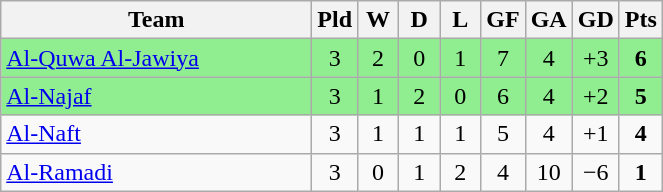<table class="wikitable" style="text-align: center;">
<tr>
<th width="200">Team</th>
<th width="20">Pld</th>
<th width="20">W</th>
<th width="20">D</th>
<th width="20">L</th>
<th width="20">GF</th>
<th width="20">GA</th>
<th width="20">GD</th>
<th width="20">Pts</th>
</tr>
<tr bgcolor=lightgreen>
<td style="text-align:left;"><a href='#'>Al-Quwa Al-Jawiya</a></td>
<td>3</td>
<td>2</td>
<td>0</td>
<td>1</td>
<td>7</td>
<td>4</td>
<td>+3</td>
<td><strong>6</strong></td>
</tr>
<tr bgcolor=lightgreen>
<td style="text-align:left;"><a href='#'>Al-Najaf</a></td>
<td>3</td>
<td>1</td>
<td>2</td>
<td>0</td>
<td>6</td>
<td>4</td>
<td>+2</td>
<td><strong>5</strong></td>
</tr>
<tr>
<td style="text-align:left;"><a href='#'>Al-Naft</a></td>
<td>3</td>
<td>1</td>
<td>1</td>
<td>1</td>
<td>5</td>
<td>4</td>
<td>+1</td>
<td><strong>4</strong></td>
</tr>
<tr>
<td style="text-align:left;"><a href='#'>Al-Ramadi</a></td>
<td>3</td>
<td>0</td>
<td>1</td>
<td>2</td>
<td>4</td>
<td>10</td>
<td>−6</td>
<td><strong>1</strong></td>
</tr>
</table>
